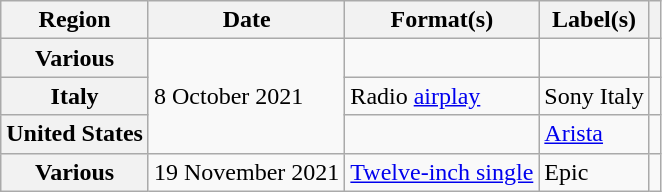<table class="wikitable plainrowheaders">
<tr>
<th scope="col">Region</th>
<th scope="col">Date</th>
<th scope="col">Format(s)</th>
<th scope="col">Label(s)</th>
<th scope="col"></th>
</tr>
<tr>
<th scope="row">Various</th>
<td rowspan="3">8 October 2021</td>
<td></td>
<td></td>
<td style="text-align:center;"></td>
</tr>
<tr>
<th scope="row">Italy</th>
<td>Radio <a href='#'>airplay</a></td>
<td>Sony Italy</td>
<td style="text-align:center;"></td>
</tr>
<tr>
<th scope="row">United States</th>
<td></td>
<td><a href='#'>Arista</a></td>
<td style="text-align:center;"></td>
</tr>
<tr>
<th scope="row">Various</th>
<td>19 November 2021</td>
<td><a href='#'>Twelve-inch single</a></td>
<td>Epic</td>
<td style="text-align:center;"></td>
</tr>
</table>
